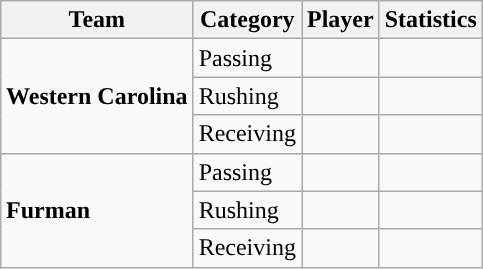<table class="wikitable" style="float: right;">
<tr>
<th>Team</th>
<th>Category</th>
<th>Player</th>
<th>Statistics</th>
</tr>
<tr>
<td rowspan=3><strong>Western Carolina</strong></td>
<td>Passing</td>
<td></td>
<td></td>
</tr>
<tr>
<td>Rushing</td>
<td></td>
<td></td>
</tr>
<tr>
<td>Receiving</td>
<td></td>
<td></td>
</tr>
<tr>
<td rowspan=3><strong>Furman</strong></td>
<td>Passing</td>
<td></td>
<td></td>
</tr>
<tr>
<td>Rushing</td>
<td></td>
<td></td>
</tr>
<tr>
<td>Receiving</td>
<td></td>
<td></td>
</tr>
</table>
